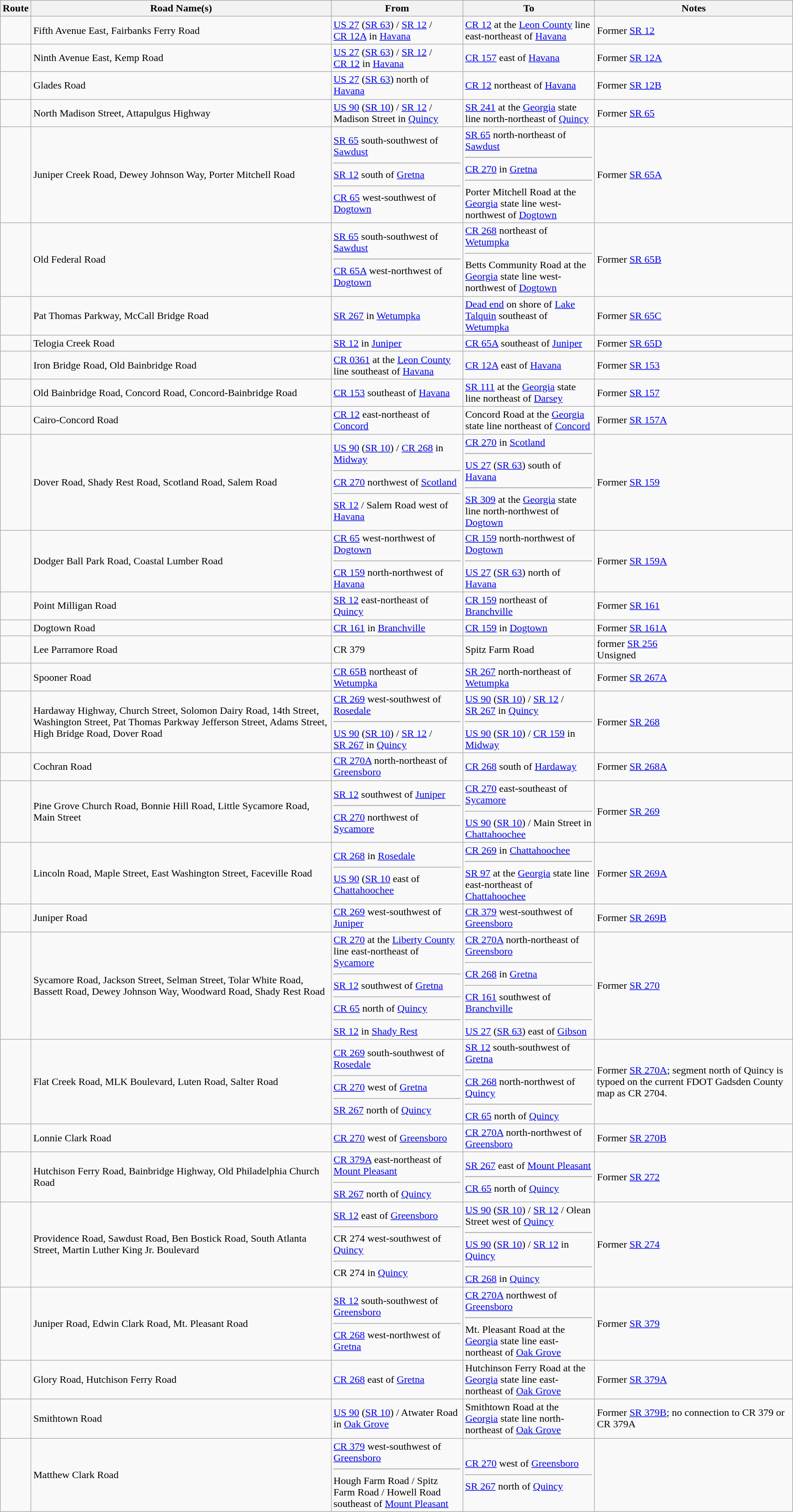<table class="wikitable">
<tr>
<th>Route</th>
<th>Road Name(s)</th>
<th width=200px>From</th>
<th width=200px>To</th>
<th>Notes</th>
</tr>
<tr>
<td></td>
<td>Fifth Avenue East, Fairbanks Ferry Road</td>
<td><a href='#'>US 27</a> (<a href='#'>SR 63</a>) / <a href='#'>SR 12</a> / <a href='#'>CR 12A</a> in <a href='#'>Havana</a></td>
<td><a href='#'>CR 12</a> at the <a href='#'>Leon County</a> line east-northeast of <a href='#'>Havana</a></td>
<td>Former <a href='#'>SR 12</a></td>
</tr>
<tr>
<td></td>
<td>Ninth Avenue East, Kemp Road</td>
<td><a href='#'>US 27</a> (<a href='#'>SR 63</a>) / <a href='#'>SR 12</a> / <a href='#'>CR 12</a> in <a href='#'>Havana</a></td>
<td><a href='#'>CR 157</a> east of <a href='#'>Havana</a></td>
<td>Former <a href='#'>SR 12A</a></td>
</tr>
<tr>
<td></td>
<td>Glades Road</td>
<td><a href='#'>US 27</a> (<a href='#'>SR 63</a>) north of <a href='#'>Havana</a></td>
<td><a href='#'>CR 12</a> northeast of <a href='#'>Havana</a></td>
<td>Former <a href='#'>SR 12B</a></td>
</tr>
<tr>
<td></td>
<td>North Madison Street, Attapulgus Highway</td>
<td><a href='#'>US 90</a> (<a href='#'>SR 10</a>) / <a href='#'>SR 12</a> / Madison Street in <a href='#'>Quincy</a></td>
<td><a href='#'>SR 241</a> at the <a href='#'>Georgia</a> state line north-northeast of <a href='#'>Quincy</a></td>
<td>Former <a href='#'>SR 65</a></td>
</tr>
<tr>
<td></td>
<td>Juniper Creek Road, Dewey Johnson Way, Porter Mitchell Road</td>
<td><a href='#'>SR 65</a> south-southwest of <a href='#'>Sawdust</a><hr><a href='#'>SR 12</a> south of <a href='#'>Gretna</a><hr><a href='#'>CR 65</a> west-southwest of <a href='#'>Dogtown</a></td>
<td><a href='#'>SR 65</a> north-northeast of <a href='#'>Sawdust</a><hr><a href='#'>CR 270</a> in <a href='#'>Gretna</a><hr>Porter Mitchell Road at the <a href='#'>Georgia</a> state line west-northwest of <a href='#'>Dogtown</a></td>
<td>Former <a href='#'>SR 65A</a></td>
</tr>
<tr>
<td></td>
<td>Old Federal Road</td>
<td><a href='#'>SR 65</a> south-southwest of <a href='#'>Sawdust</a><hr><a href='#'>CR 65A</a> west-northwest of <a href='#'>Dogtown</a></td>
<td><a href='#'>CR 268</a> northeast of <a href='#'>Wetumpka</a><hr>Betts Community Road at the <a href='#'>Georgia</a> state line west-northwest of <a href='#'>Dogtown</a></td>
<td>Former <a href='#'>SR 65B</a></td>
</tr>
<tr>
<td></td>
<td>Pat Thomas Parkway, McCall Bridge Road</td>
<td><a href='#'>SR 267</a> in <a href='#'>Wetumpka</a></td>
<td><a href='#'>Dead end</a> on shore of <a href='#'>Lake Talquin</a> southeast of <a href='#'>Wetumpka</a></td>
<td>Former <a href='#'>SR 65C</a></td>
</tr>
<tr>
<td></td>
<td>Telogia Creek Road</td>
<td><a href='#'>SR 12</a> in <a href='#'>Juniper</a></td>
<td><a href='#'>CR 65A</a> southeast of <a href='#'>Juniper</a></td>
<td>Former <a href='#'>SR 65D</a></td>
</tr>
<tr>
<td></td>
<td>Iron Bridge Road, Old Bainbridge Road</td>
<td><a href='#'>CR 0361</a> at the <a href='#'>Leon County</a> line southeast of <a href='#'>Havana</a></td>
<td><a href='#'>CR 12A</a> east of <a href='#'>Havana</a></td>
<td>Former <a href='#'>SR 153</a></td>
</tr>
<tr>
<td></td>
<td>Old Bainbridge Road, Concord Road, Concord-Bainbridge Road</td>
<td><a href='#'>CR 153</a> southeast of <a href='#'>Havana</a></td>
<td><a href='#'>SR 111</a> at the <a href='#'>Georgia</a> state line northeast of <a href='#'>Darsey</a></td>
<td>Former <a href='#'>SR 157</a></td>
</tr>
<tr>
<td></td>
<td>Cairo-Concord Road</td>
<td><a href='#'>CR 12</a> east-northeast of <a href='#'>Concord</a></td>
<td>Concord Road at the <a href='#'>Georgia</a> state line northeast of <a href='#'>Concord</a></td>
<td>Former <a href='#'>SR 157A</a></td>
</tr>
<tr>
<td></td>
<td>Dover Road, Shady Rest Road, Scotland Road, Salem Road</td>
<td><a href='#'>US 90</a> (<a href='#'>SR 10</a>) / <a href='#'>CR 268</a> in <a href='#'>Midway</a><hr><a href='#'>CR 270</a> northwest of <a href='#'>Scotland</a><hr><a href='#'>SR 12</a> / Salem Road west of <a href='#'>Havana</a></td>
<td><a href='#'>CR 270</a> in <a href='#'>Scotland</a><hr><a href='#'>US 27</a> (<a href='#'>SR 63</a>) south of <a href='#'>Havana</a><hr><a href='#'>SR 309</a> at the <a href='#'>Georgia</a> state line north-northwest of <a href='#'>Dogtown</a></td>
<td>Former <a href='#'>SR 159</a></td>
</tr>
<tr>
<td></td>
<td>Dodger Ball Park Road, Coastal Lumber Road</td>
<td><a href='#'>CR 65</a> west-northwest of <a href='#'>Dogtown</a><hr><a href='#'>CR 159</a> north-northwest of <a href='#'>Havana</a></td>
<td><a href='#'>CR 159</a> north-northwest of <a href='#'>Dogtown</a><hr><a href='#'>US 27</a> (<a href='#'>SR 63</a>) north of <a href='#'>Havana</a></td>
<td>Former <a href='#'>SR 159A</a></td>
</tr>
<tr>
<td></td>
<td>Point Milligan Road</td>
<td><a href='#'>SR 12</a> east-northeast of <a href='#'>Quincy</a></td>
<td><a href='#'>CR 159</a> northeast of <a href='#'>Branchville</a></td>
<td>Former <a href='#'>SR 161</a></td>
</tr>
<tr>
<td></td>
<td>Dogtown Road</td>
<td><a href='#'>CR 161</a> in <a href='#'>Branchville</a></td>
<td><a href='#'>CR 159</a> in <a href='#'>Dogtown</a></td>
<td>Former <a href='#'>SR 161A</a></td>
</tr>
<tr>
<td></td>
<td>Lee Parramore Road</td>
<td>CR 379</td>
<td>Spitz Farm Road</td>
<td>former <a href='#'>SR 256</a><br>Unsigned</td>
</tr>
<tr>
<td></td>
<td>Spooner Road</td>
<td><a href='#'>CR 65B</a> northeast of <a href='#'>Wetumpka</a></td>
<td><a href='#'>SR 267</a> north-northeast of <a href='#'>Wetumpka</a></td>
<td>Former <a href='#'>SR 267A</a></td>
</tr>
<tr>
<td></td>
<td>Hardaway Highway, Church Street, Solomon Dairy Road, 14th Street, Washington Street, Pat Thomas Parkway Jefferson Street, Adams Street, High Bridge Road, Dover Road</td>
<td><a href='#'>CR 269</a> west-southwest of <a href='#'>Rosedale</a><hr><a href='#'>US 90</a> (<a href='#'>SR 10</a>) / <a href='#'>SR 12</a> / <a href='#'>SR 267</a> in <a href='#'>Quincy</a></td>
<td><a href='#'>US 90</a> (<a href='#'>SR 10</a>) / <a href='#'>SR 12</a> / <a href='#'>SR 267</a> in <a href='#'>Quincy</a><hr><a href='#'>US 90</a> (<a href='#'>SR 10</a>) / <a href='#'>CR 159</a> in <a href='#'>Midway</a></td>
<td>Former <a href='#'>SR 268</a></td>
</tr>
<tr>
<td></td>
<td>Cochran Road</td>
<td><a href='#'>CR 270A</a> north-northeast of <a href='#'>Greensboro</a></td>
<td><a href='#'>CR 268</a> south of <a href='#'>Hardaway</a></td>
<td>Former <a href='#'>SR 268A</a></td>
</tr>
<tr>
<td></td>
<td>Pine Grove Church Road, Bonnie Hill Road, Little Sycamore Road, Main Street</td>
<td><a href='#'>SR 12</a> southwest of <a href='#'>Juniper</a><hr><a href='#'>CR 270</a> northwest of <a href='#'>Sycamore</a></td>
<td><a href='#'>CR 270</a> east-southeast of <a href='#'>Sycamore</a><hr><a href='#'>US 90</a> (<a href='#'>SR 10</a>) / Main Street in <a href='#'>Chattahoochee</a></td>
<td>Former <a href='#'>SR 269</a></td>
</tr>
<tr>
<td></td>
<td>Lincoln Road, Maple Street, East Washington Street, Faceville Road</td>
<td><a href='#'>CR 268</a> in <a href='#'>Rosedale</a><hr><a href='#'>US 90</a> (<a href='#'>SR 10</a> east of <a href='#'>Chattahoochee</a></td>
<td><a href='#'>CR 269</a> in <a href='#'>Chattahoochee</a><hr><a href='#'>SR 97</a> at the <a href='#'>Georgia</a> state line east-northeast of <a href='#'>Chattahoochee</a></td>
<td>Former <a href='#'>SR 269A</a></td>
</tr>
<tr>
<td></td>
<td>Juniper Road</td>
<td><a href='#'>CR 269</a> west-southwest of <a href='#'>Juniper</a></td>
<td><a href='#'>CR 379</a> west-southwest of <a href='#'>Greensboro</a></td>
<td>Former <a href='#'>SR 269B</a></td>
</tr>
<tr>
<td></td>
<td>Sycamore Road, Jackson Street, Selman Street, Tolar White Road, Bassett Road, Dewey Johnson Way, Woodward Road, Shady Rest Road</td>
<td><a href='#'>CR 270</a> at the <a href='#'>Liberty County</a> line east-northeast of <a href='#'>Sycamore</a><hr><a href='#'>SR 12</a> southwest of <a href='#'>Gretna</a><hr><a href='#'>CR 65</a> north of <a href='#'>Quincy</a><hr><a href='#'>SR 12</a> in <a href='#'>Shady Rest</a></td>
<td><a href='#'>CR 270A</a> north-northeast of <a href='#'>Greensboro</a><hr><a href='#'>CR 268</a> in <a href='#'>Gretna</a><hr><a href='#'>CR 161</a> southwest of <a href='#'>Branchville</a><hr><a href='#'>US 27</a> (<a href='#'>SR 63</a>) east of <a href='#'>Gibson</a></td>
<td>Former <a href='#'>SR 270</a></td>
</tr>
<tr>
<td></td>
<td>Flat Creek Road, MLK Boulevard, Luten Road, Salter Road</td>
<td><a href='#'>CR 269</a> south-southwest of <a href='#'>Rosedale</a><hr><a href='#'>CR 270</a> west of <a href='#'>Gretna</a><hr><a href='#'>SR 267</a> north of <a href='#'>Quincy</a></td>
<td><a href='#'>SR 12</a> south-southwest of <a href='#'>Gretna</a><hr><a href='#'>CR 268</a> north-northwest of <a href='#'>Quincy</a><hr><a href='#'>CR 65</a> north of <a href='#'>Quincy</a></td>
<td>Former <a href='#'>SR 270A</a>; segment north of Quincy is typoed on the current FDOT Gadsden County map as CR 2704.</td>
</tr>
<tr>
<td></td>
<td>Lonnie Clark Road</td>
<td><a href='#'>CR 270</a> west of <a href='#'>Greensboro</a></td>
<td><a href='#'>CR 270A</a> north-northwest of <a href='#'>Greensboro</a></td>
<td>Former <a href='#'>SR 270B</a></td>
</tr>
<tr>
<td></td>
<td>Hutchison Ferry Road, Bainbridge Highway, Old Philadelphia Church Road</td>
<td><a href='#'>CR 379A</a> east-northeast of <a href='#'>Mount Pleasant</a><hr><a href='#'>SR 267</a> north of <a href='#'>Quincy</a></td>
<td><a href='#'>SR 267</a> east of <a href='#'>Mount Pleasant</a><hr><a href='#'>CR 65</a> north of <a href='#'>Quincy</a></td>
<td>Former <a href='#'>SR 272</a></td>
</tr>
<tr>
<td></td>
<td>Providence Road, Sawdust Road, Ben Bostick Road, South Atlanta Street, Martin Luther King Jr. Boulevard</td>
<td><a href='#'>SR 12</a> east of <a href='#'>Greensboro</a><hr>CR 274 west-southwest of <a href='#'>Quincy</a><hr>CR 274 in <a href='#'>Quincy</a></td>
<td><a href='#'>US 90</a> (<a href='#'>SR 10</a>) / <a href='#'>SR 12</a> / Olean Street west of <a href='#'>Quincy</a><hr><a href='#'>US 90</a> (<a href='#'>SR 10</a>) / <a href='#'>SR 12</a> in <a href='#'>Quincy</a><hr><a href='#'>CR 268</a> in <a href='#'>Quincy</a></td>
<td>Former <a href='#'>SR 274</a></td>
</tr>
<tr>
<td></td>
<td>Juniper Road, Edwin Clark Road, Mt. Pleasant Road</td>
<td><a href='#'>SR 12</a> south-southwest of <a href='#'>Greensboro</a><hr><a href='#'>CR 268</a> west-northwest of <a href='#'>Gretna</a></td>
<td><a href='#'>CR 270A</a> northwest of <a href='#'>Greensboro</a><hr>Mt. Pleasant Road at the <a href='#'>Georgia</a> state line east-northeast of <a href='#'>Oak Grove</a></td>
<td>Former <a href='#'>SR 379</a></td>
</tr>
<tr>
<td></td>
<td>Glory Road, Hutchison Ferry Road</td>
<td><a href='#'>CR 268</a> east of <a href='#'>Gretna</a></td>
<td>Hutchinson Ferry Road at the <a href='#'>Georgia</a> state line east-northeast of <a href='#'>Oak Grove</a></td>
<td>Former <a href='#'>SR 379A</a></td>
</tr>
<tr>
<td></td>
<td>Smithtown Road</td>
<td><a href='#'>US 90</a> (<a href='#'>SR 10</a>) / Atwater Road in <a href='#'>Oak Grove</a></td>
<td>Smithtown Road at the <a href='#'>Georgia</a> state line north-northeast of <a href='#'>Oak Grove</a></td>
<td>Former <a href='#'>SR 379B</a>; no connection to CR 379 or CR 379A</td>
</tr>
<tr>
<td></td>
<td>Matthew Clark Road</td>
<td><a href='#'>CR 379</a> west-southwest of <a href='#'>Greensboro</a><hr>Hough Farm Road / Spitz Farm Road / Howell Road southeast of <a href='#'>Mount Pleasant</a></td>
<td><a href='#'>CR 270</a> west of <a href='#'>Greensboro</a><hr><a href='#'>SR 267</a> north of <a href='#'>Quincy</a></td>
<td></td>
</tr>
</table>
